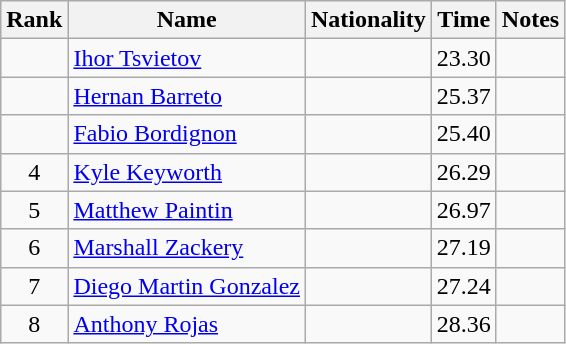<table class="wikitable sortable" style="text-align:center">
<tr>
<th>Rank</th>
<th>Name</th>
<th>Nationality</th>
<th>Time</th>
<th>Notes</th>
</tr>
<tr>
<td></td>
<td align=left><a href='#'>Ihor Tsvietov</a></td>
<td align=left></td>
<td>23.30</td>
<td></td>
</tr>
<tr>
<td></td>
<td align=left><a href='#'>Hernan Barreto</a></td>
<td align=left></td>
<td>25.37</td>
<td></td>
</tr>
<tr>
<td></td>
<td align=left><a href='#'>Fabio Bordignon</a></td>
<td align=left></td>
<td>25.40</td>
<td></td>
</tr>
<tr>
<td>4</td>
<td align=left><a href='#'>Kyle Keyworth</a></td>
<td align=left></td>
<td>26.29</td>
<td></td>
</tr>
<tr>
<td>5</td>
<td align=left><a href='#'>Matthew Paintin</a></td>
<td align=left></td>
<td>26.97</td>
<td></td>
</tr>
<tr>
<td>6</td>
<td align=left><a href='#'>Marshall Zackery</a></td>
<td align=left></td>
<td>27.19</td>
<td></td>
</tr>
<tr>
<td>7</td>
<td align=left><a href='#'>Diego Martin Gonzalez</a></td>
<td align=left></td>
<td>27.24</td>
<td></td>
</tr>
<tr>
<td>8</td>
<td align=left><a href='#'>Anthony Rojas</a></td>
<td align=left></td>
<td>28.36</td>
<td></td>
</tr>
</table>
